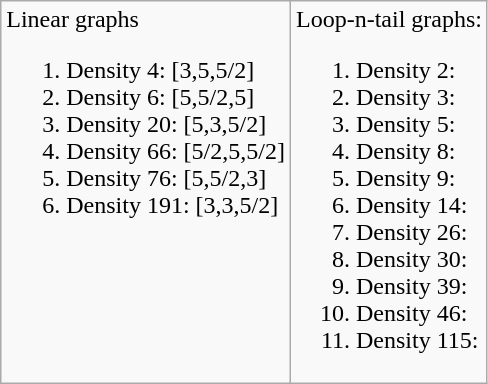<table class=wikitable>
<tr valign=top>
<td>Linear graphs<br><ol><li>Density 4: [3,5,5/2] </li><li>Density 6: [5,5/2,5] </li><li>Density 20: [5,3,5/2] </li><li>Density 66: [5/2,5,5/2] </li><li>Density 76: [5,5/2,3] </li><li>Density 191: [3,3,5/2] </li></ol></td>
<td>Loop-n-tail graphs:<br><ol><li>Density 2: </li><li>Density 3: </li><li>Density 5: </li><li>Density 8: </li><li>Density 9: </li><li>Density 14: </li><li>Density 26: </li><li>Density 30: </li><li>Density 39: </li><li>Density 46: </li><li>Density 115: </li></ol></td>
</tr>
</table>
